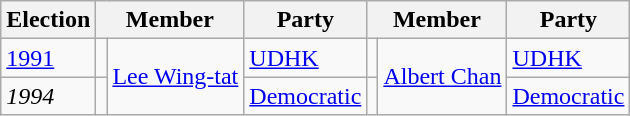<table class="wikitable">
<tr>
<th>Election</th>
<th colspan="2">Member</th>
<th>Party</th>
<th colspan="2">Member</th>
<th>Party</th>
</tr>
<tr>
<td><a href='#'>1991</a></td>
<td bgcolor=></td>
<td rowspan="2"><a href='#'>Lee Wing-tat</a></td>
<td><a href='#'>UDHK</a></td>
<td bgcolor=></td>
<td rowspan="2"><a href='#'>Albert Chan</a></td>
<td><a href='#'>UDHK</a></td>
</tr>
<tr>
<td><em>1994</em></td>
<td bgcolor=></td>
<td><a href='#'>Democratic</a></td>
<td bgcolor=></td>
<td><a href='#'>Democratic</a></td>
</tr>
</table>
